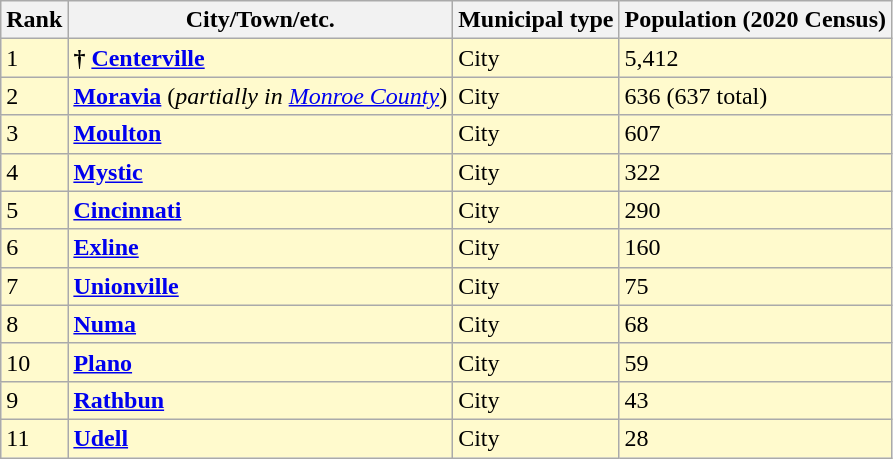<table class="wikitable sortable">
<tr>
<th>Rank</th>
<th>City/Town/etc.</th>
<th>Municipal type</th>
<th>Population (2020 Census)</th>
</tr>
<tr style="background-color:#FFFACD;">
<td>1</td>
<td><strong>†</strong> <strong><a href='#'>Centerville</a></strong></td>
<td>City</td>
<td>5,412</td>
</tr>
<tr style="background-color:#FFFACD;">
<td>2</td>
<td><strong><a href='#'>Moravia</a></strong> (<em>partially in <a href='#'>Monroe County</a></em>)</td>
<td>City</td>
<td>636 (637 total)</td>
</tr>
<tr style="background-color:#FFFACD;">
<td>3</td>
<td><strong><a href='#'>Moulton</a></strong></td>
<td>City</td>
<td>607</td>
</tr>
<tr style="background-color:#FFFACD;">
<td>4</td>
<td><strong><a href='#'>Mystic</a></strong></td>
<td>City</td>
<td>322</td>
</tr>
<tr style="background-color:#FFFACD;">
<td>5</td>
<td><strong><a href='#'>Cincinnati</a></strong></td>
<td>City</td>
<td>290</td>
</tr>
<tr style="background-color:#FFFACD;">
<td>6</td>
<td><strong><a href='#'>Exline</a></strong></td>
<td>City</td>
<td>160</td>
</tr>
<tr style="background-color:#FFFACD;">
<td>7</td>
<td><strong><a href='#'>Unionville</a></strong></td>
<td>City</td>
<td>75</td>
</tr>
<tr style="background-color:#FFFACD;">
<td>8</td>
<td><strong><a href='#'>Numa</a></strong></td>
<td>City</td>
<td>68</td>
</tr>
<tr style="background-color:#FFFACD;">
<td>10</td>
<td><strong><a href='#'>Plano</a></strong></td>
<td>City</td>
<td>59</td>
</tr>
<tr style="background-color:#FFFACD;">
<td>9</td>
<td><strong><a href='#'>Rathbun</a></strong></td>
<td>City</td>
<td>43</td>
</tr>
<tr style="background-color:#FFFACD;">
<td>11</td>
<td><strong><a href='#'>Udell</a></strong></td>
<td>City</td>
<td>28</td>
</tr>
</table>
